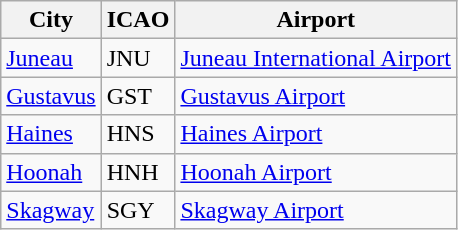<table class="wikitable">
<tr>
<th>City</th>
<th>ICAO</th>
<th>Airport</th>
</tr>
<tr>
<td><a href='#'>Juneau</a></td>
<td>JNU</td>
<td><a href='#'>Juneau International Airport</a></td>
</tr>
<tr>
<td><a href='#'>Gustavus</a></td>
<td>GST</td>
<td><a href='#'>Gustavus Airport</a></td>
</tr>
<tr>
<td><a href='#'>Haines</a></td>
<td>HNS</td>
<td><a href='#'>Haines Airport</a></td>
</tr>
<tr>
<td><a href='#'>Hoonah</a></td>
<td>HNH</td>
<td><a href='#'>Hoonah Airport</a></td>
</tr>
<tr>
<td><a href='#'>Skagway</a></td>
<td>SGY</td>
<td><a href='#'>Skagway Airport</a></td>
</tr>
</table>
